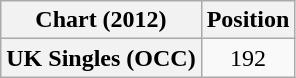<table class="wikitable plainrowheaders" style="text-align:center">
<tr>
<th>Chart (2012)</th>
<th>Position</th>
</tr>
<tr>
<th scope="row">UK Singles (OCC)</th>
<td>192</td>
</tr>
</table>
